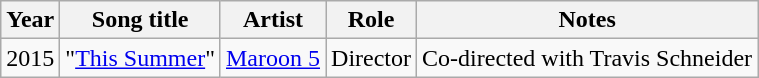<table class="wikitable sortable plainrowheaders">
<tr>
<th scope="col">Year</th>
<th scope="col">Song title</th>
<th>Artist</th>
<th scope="col">Role</th>
<th scope="col" class="unsortable">Notes</th>
</tr>
<tr>
<td>2015</td>
<td>"<a href='#'>This Summer</a>"</td>
<td><a href='#'>Maroon 5</a></td>
<td>Director</td>
<td>Co-directed with Travis Schneider</td>
</tr>
</table>
